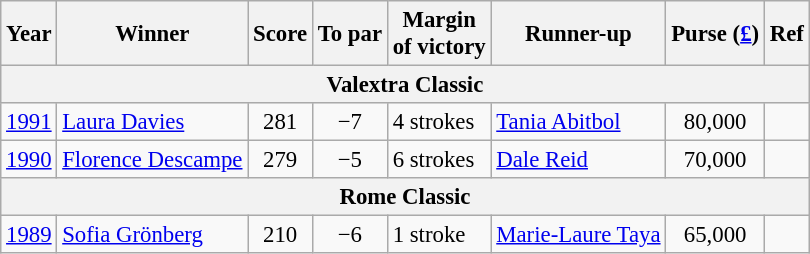<table class=wikitable style="font-size:95%">
<tr>
<th>Year</th>
<th>Winner</th>
<th>Score</th>
<th>To par</th>
<th>Margin<br>of victory</th>
<th>Runner-up</th>
<th>Purse (<a href='#'>£</a>)</th>
<th>Ref</th>
</tr>
<tr>
<th colspan=8>Valextra Classic</th>
</tr>
<tr>
<td align=center><a href='#'>1991</a></td>
<td> <a href='#'>Laura Davies</a></td>
<td align=center>281</td>
<td align=center>−7</td>
<td>4 strokes</td>
<td> <a href='#'>Tania Abitbol</a></td>
<td align=center>80,000</td>
<td></td>
</tr>
<tr>
<td align=center><a href='#'>1990</a></td>
<td> <a href='#'>Florence Descampe</a></td>
<td align=center>279</td>
<td align=center>−5</td>
<td>6 strokes</td>
<td> <a href='#'>Dale Reid</a></td>
<td align=center>70,000</td>
<td></td>
</tr>
<tr>
<th colspan=8>Rome Classic</th>
</tr>
<tr>
<td align=center><a href='#'>1989</a></td>
<td> <a href='#'>Sofia Grönberg</a></td>
<td align=center>210</td>
<td align=center>−6</td>
<td>1 stroke</td>
<td> <a href='#'>Marie-Laure Taya</a></td>
<td align=center>65,000</td>
<td></td>
</tr>
</table>
